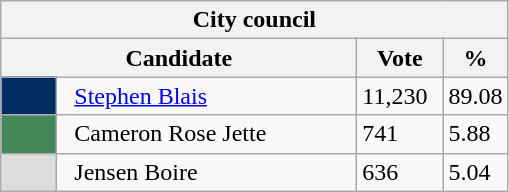<table class="wikitable">
<tr>
<th colspan="4">City council</th>
</tr>
<tr>
<th bgcolor="#DDDDFF" width="230px" colspan="2">Candidate</th>
<th bgcolor="#DDDDFF" width="50px">Vote</th>
<th bgcolor="#DDDDFF" width="30px">%</th>
</tr>
<tr>
<td bgcolor=#002D62 width="30px"> </td>
<td>  <a href='#'>Stephen Blais</a></td>
<td>11,230</td>
<td>89.08</td>
</tr>
<tr>
<td bgcolor=#448859 width="30px"> </td>
<td>  Cameron Rose Jette</td>
<td>741</td>
<td>5.88</td>
</tr>
<tr>
<td bgcolor=#DCDCDC width="30px"> </td>
<td>  Jensen Boire</td>
<td>636</td>
<td>5.04</td>
</tr>
</table>
